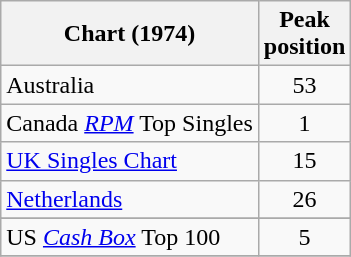<table class="wikitable sortable">
<tr>
<th>Chart (1974)</th>
<th>Peak<br>position</th>
</tr>
<tr>
<td>Australia</td>
<td style="text-align:center;">53</td>
</tr>
<tr>
<td>Canada <a href='#'><em>RPM</em></a> Top Singles</td>
<td style="text-align:center;">1</td>
</tr>
<tr>
<td><a href='#'>UK Singles Chart</a></td>
<td style="text-align:center;">15</td>
</tr>
<tr>
<td><a href='#'>Netherlands</a></td>
<td style="text-align:center;">26</td>
</tr>
<tr>
</tr>
<tr>
<td>US <em><a href='#'>Cash Box</a></em> Top 100</td>
<td style="text-align:center;">5</td>
</tr>
<tr>
</tr>
</table>
